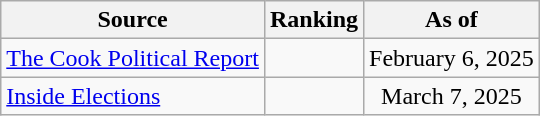<table class="wikitable" style="text-align:center">
<tr>
<th>Source</th>
<th>Ranking</th>
<th>As of</th>
</tr>
<tr>
<td align=left><a href='#'>The Cook Political Report</a></td>
<td></td>
<td>February 6, 2025</td>
</tr>
<tr>
<td align=left><a href='#'>Inside Elections</a></td>
<td></td>
<td>March 7, 2025</td>
</tr>
</table>
